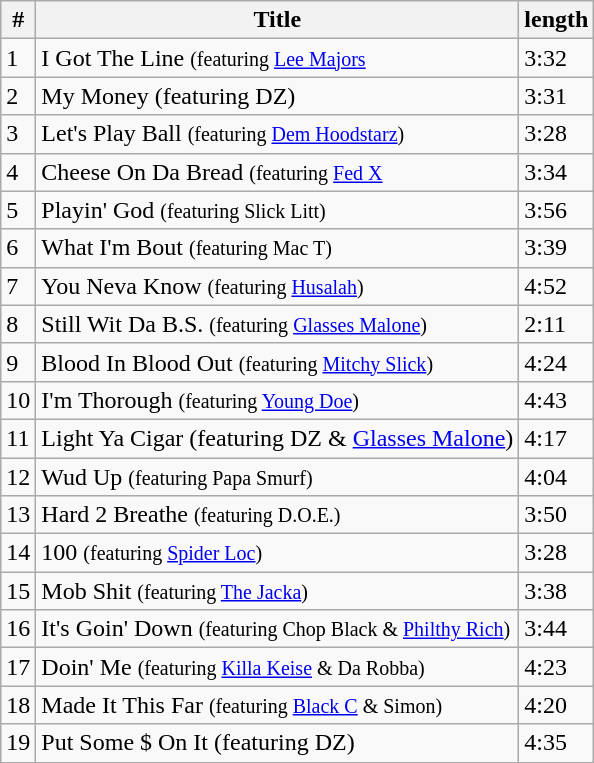<table class="wikitable">
<tr>
<th>#</th>
<th>Title</th>
<th>length</th>
</tr>
<tr>
<td>1</td>
<td>I Got The Line <small>(featuring <a href='#'>Lee Majors</a></small></td>
<td>3:32</td>
</tr>
<tr>
<td>2</td>
<td>My Money (featuring DZ)</td>
<td>3:31</td>
</tr>
<tr>
<td>3</td>
<td>Let's Play Ball <small>(featuring <a href='#'>Dem Hoodstarz</a>)</small></td>
<td>3:28</td>
</tr>
<tr>
<td>4</td>
<td>Cheese On Da Bread <small>(featuring <a href='#'>Fed X</a></small></td>
<td>3:34</td>
</tr>
<tr>
<td>5</td>
<td>Playin' God <small>(featuring Slick Litt)</small></td>
<td>3:56</td>
</tr>
<tr>
<td>6</td>
<td>What I'm Bout <small>(featuring Mac T)</small></td>
<td>3:39</td>
</tr>
<tr>
<td>7</td>
<td>You Neva Know <small>(featuring <a href='#'>Husalah</a>)</small></td>
<td>4:52</td>
</tr>
<tr>
<td>8</td>
<td>Still Wit Da B.S. <small>(featuring <a href='#'>Glasses Malone</a>)</small></td>
<td>2:11</td>
</tr>
<tr>
<td>9</td>
<td>Blood In Blood Out <small>(featuring <a href='#'>Mitchy Slick</a>)</small></td>
<td>4:24</td>
</tr>
<tr>
<td>10</td>
<td>I'm Thorough <small>(featuring <a href='#'>Young Doe</a>)</small></td>
<td>4:43</td>
</tr>
<tr>
<td>11</td>
<td>Light Ya Cigar (featuring DZ & <a href='#'>Glasses Malone</a>)</td>
<td>4:17</td>
</tr>
<tr>
<td>12</td>
<td>Wud Up <small>(featuring Papa Smurf)</small></td>
<td>4:04</td>
</tr>
<tr>
<td>13</td>
<td>Hard 2 Breathe <small>(featuring D.O.E.)</small></td>
<td>3:50</td>
</tr>
<tr>
<td>14</td>
<td>100 <small>(featuring <a href='#'>Spider Loc</a>)</small></td>
<td>3:28</td>
</tr>
<tr>
<td>15</td>
<td>Mob Shit <small>(featuring <a href='#'>The Jacka</a>)</small></td>
<td>3:38</td>
</tr>
<tr>
<td>16</td>
<td>It's Goin' Down <small>(featuring Chop Black & <a href='#'>Philthy Rich</a>)</small></td>
<td>3:44</td>
</tr>
<tr>
<td>17</td>
<td>Doin' Me <small>(featuring <a href='#'>Killa Keise</a> & Da Robba)</small></td>
<td>4:23</td>
</tr>
<tr>
<td>18</td>
<td>Made It This Far <small>(featuring <a href='#'>Black C</a> & Simon)</small></td>
<td>4:20</td>
</tr>
<tr>
<td>19</td>
<td>Put Some $ On It (featuring DZ)</td>
<td>4:35</td>
</tr>
</table>
